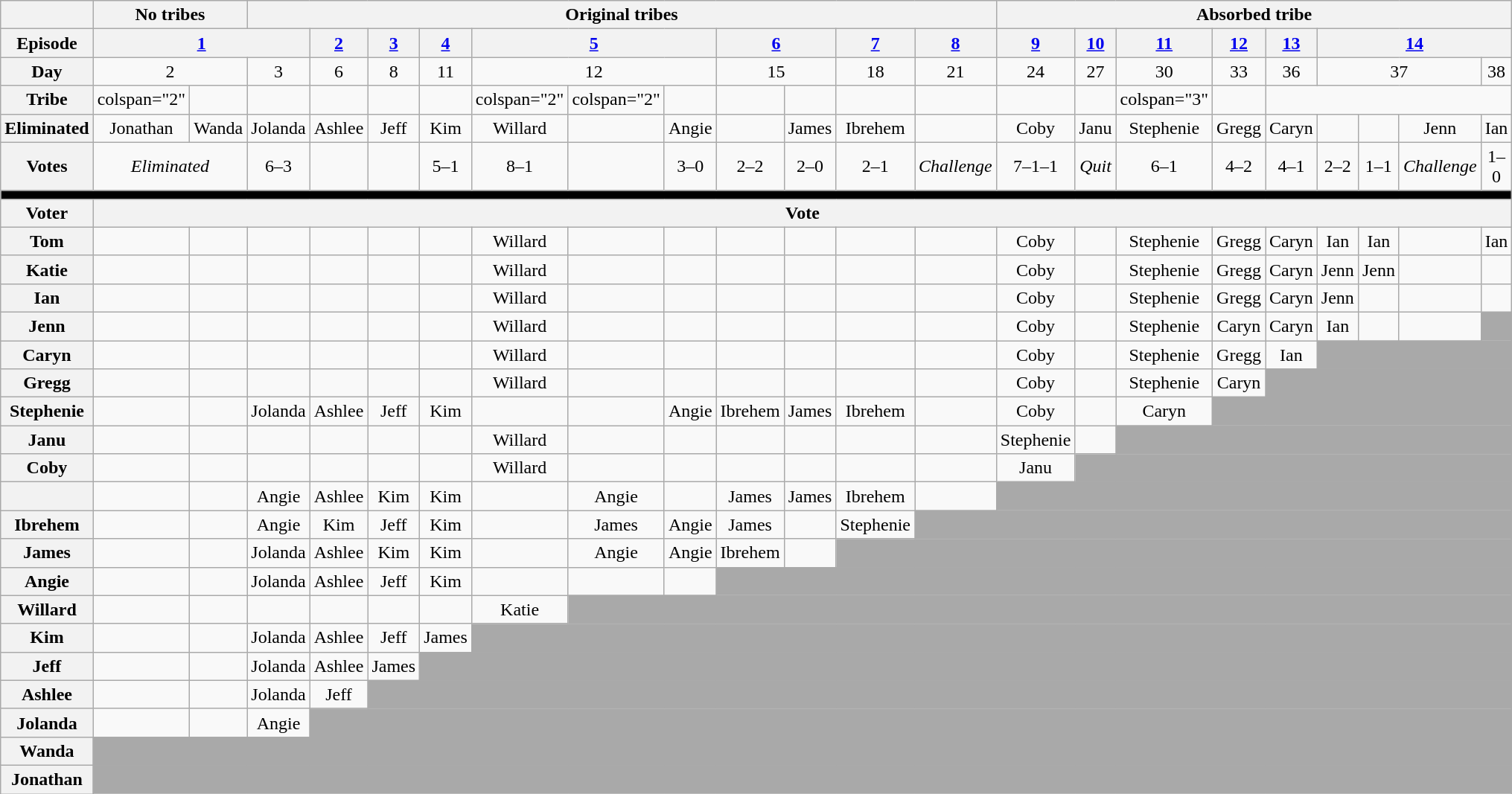<table class="wikitable" style="text-align:center">
<tr>
<th></th>
<th colspan="2">No tribes</th>
<th colspan="11">Original tribes</th>
<th colspan="9">Absorbed tribe</th>
</tr>
<tr>
<th>Episode</th>
<th colspan="3"><a href='#'>1</a></th>
<th><a href='#'>2</a></th>
<th><a href='#'>3</a></th>
<th><a href='#'>4</a></th>
<th colspan="3"><a href='#'>5</a></th>
<th colspan="2"><a href='#'>6</a></th>
<th><a href='#'>7</a></th>
<th><a href='#'>8</a></th>
<th><a href='#'>9</a></th>
<th><a href='#'>10</a></th>
<th><a href='#'>11</a></th>
<th><a href='#'>12</a></th>
<th><a href='#'>13</a></th>
<th colspan="4"><a href='#'>14</a></th>
</tr>
<tr>
<th>Day</th>
<td colspan="2">2</td>
<td>3</td>
<td>6</td>
<td>8</td>
<td>11</td>
<td colspan="3">12</td>
<td colspan="2">15</td>
<td>18</td>
<td>21</td>
<td>24</td>
<td>27</td>
<td>30</td>
<td>33</td>
<td>36</td>
<td colspan="3">37</td>
<td>38</td>
</tr>
<tr>
<th>Tribe</th>
<td>colspan="2" </td>
<td></td>
<td></td>
<td></td>
<td></td>
<td></td>
<td>colspan="2" </td>
<td>colspan="2" </td>
<td></td>
<td></td>
<td></td>
<td></td>
<td></td>
<td></td>
<td></td>
<td>colspan="3" </td>
<td></td>
</tr>
<tr>
<th>Eliminated</th>
<td>Jonathan</td>
<td>Wanda</td>
<td>Jolanda</td>
<td>Ashlee</td>
<td>Jeff</td>
<td>Kim</td>
<td>Willard</td>
<td></td>
<td>Angie</td>
<td></td>
<td>James</td>
<td>Ibrehem</td>
<td></td>
<td>Coby</td>
<td>Janu</td>
<td>Stephenie</td>
<td>Gregg</td>
<td>Caryn</td>
<td></td>
<td></td>
<td>Jenn</td>
<td>Ian</td>
</tr>
<tr>
<th>Votes</th>
<td colspan="2"><em>Eliminated</em></td>
<td>6–3</td>
<td></td>
<td></td>
<td>5–1</td>
<td>8–1</td>
<td></td>
<td>3–0</td>
<td>2–2</td>
<td>2–0</td>
<td>2–1</td>
<td><em>Challenge</em></td>
<td>7–1–1</td>
<td><em>Quit</em></td>
<td>6–1</td>
<td>4–2</td>
<td>4–1</td>
<td>2–2</td>
<td>1–1</td>
<td><em>Challenge</em></td>
<td>1–0</td>
</tr>
<tr>
<td colspan="25" bgcolor="black"></td>
</tr>
<tr>
<th>Voter</th>
<th colspan="23">Vote</th>
</tr>
<tr>
<th>Tom</th>
<td></td>
<td></td>
<td></td>
<td></td>
<td></td>
<td></td>
<td>Willard</td>
<td></td>
<td></td>
<td></td>
<td></td>
<td></td>
<td></td>
<td>Coby</td>
<td></td>
<td>Stephenie</td>
<td>Gregg</td>
<td>Caryn</td>
<td>Ian</td>
<td>Ian</td>
<td></td>
<td>Ian</td>
</tr>
<tr>
<th>Katie</th>
<td></td>
<td></td>
<td></td>
<td></td>
<td></td>
<td></td>
<td>Willard</td>
<td></td>
<td></td>
<td></td>
<td></td>
<td></td>
<td></td>
<td>Coby</td>
<td></td>
<td>Stephenie</td>
<td>Gregg</td>
<td>Caryn</td>
<td>Jenn</td>
<td>Jenn</td>
<td></td>
<td></td>
</tr>
<tr>
<th>Ian</th>
<td></td>
<td></td>
<td></td>
<td></td>
<td></td>
<td></td>
<td>Willard</td>
<td></td>
<td></td>
<td></td>
<td></td>
<td></td>
<td></td>
<td>Coby</td>
<td></td>
<td>Stephenie</td>
<td>Gregg</td>
<td>Caryn</td>
<td>Jenn</td>
<td></td>
<td></td>
<td></td>
</tr>
<tr>
<th>Jenn</th>
<td></td>
<td></td>
<td></td>
<td></td>
<td></td>
<td></td>
<td>Willard</td>
<td></td>
<td></td>
<td></td>
<td></td>
<td></td>
<td></td>
<td>Coby</td>
<td></td>
<td>Stephenie</td>
<td>Caryn</td>
<td>Caryn</td>
<td>Ian</td>
<td></td>
<td></td>
<td style="background:darkgrey;"></td>
</tr>
<tr>
<th>Caryn</th>
<td></td>
<td></td>
<td></td>
<td></td>
<td></td>
<td></td>
<td>Willard</td>
<td></td>
<td></td>
<td></td>
<td></td>
<td></td>
<td></td>
<td>Coby</td>
<td></td>
<td>Stephenie</td>
<td>Gregg</td>
<td>Ian</td>
<td colspan="4" style="background:darkgrey;"></td>
</tr>
<tr>
<th>Gregg</th>
<td></td>
<td></td>
<td></td>
<td></td>
<td></td>
<td></td>
<td>Willard</td>
<td></td>
<td></td>
<td></td>
<td></td>
<td></td>
<td></td>
<td>Coby</td>
<td></td>
<td>Stephenie</td>
<td>Caryn</td>
<td colspan="5" style="background:darkgrey;"></td>
</tr>
<tr>
<th>Stephenie</th>
<td></td>
<td></td>
<td>Jolanda</td>
<td>Ashlee</td>
<td>Jeff</td>
<td>Kim</td>
<td></td>
<td></td>
<td>Angie</td>
<td>Ibrehem</td>
<td>James</td>
<td>Ibrehem</td>
<td></td>
<td>Coby</td>
<td></td>
<td>Caryn</td>
<td colspan="6" style="background:darkgrey;"></td>
</tr>
<tr>
<th>Janu</th>
<td></td>
<td></td>
<td></td>
<td></td>
<td></td>
<td></td>
<td>Willard</td>
<td></td>
<td></td>
<td></td>
<td></td>
<td></td>
<td></td>
<td>Stephenie</td>
<td></td>
<td colspan="7" style="background:darkgrey;"></td>
</tr>
<tr>
<th>Coby</th>
<td></td>
<td></td>
<td></td>
<td></td>
<td></td>
<td></td>
<td>Willard</td>
<td></td>
<td></td>
<td></td>
<td></td>
<td></td>
<td></td>
<td>Janu</td>
<td colspan="8" style="background:darkgrey;"></td>
</tr>
<tr>
<th></th>
<td></td>
<td></td>
<td>Angie</td>
<td>Ashlee</td>
<td>Kim</td>
<td>Kim</td>
<td></td>
<td>Angie</td>
<td></td>
<td>James</td>
<td>James</td>
<td>Ibrehem</td>
<td></td>
<td colspan="9" style="background:darkgrey;"></td>
</tr>
<tr>
<th>Ibrehem</th>
<td></td>
<td></td>
<td>Angie</td>
<td>Kim</td>
<td>Jeff</td>
<td>Kim</td>
<td></td>
<td>James</td>
<td>Angie</td>
<td>James</td>
<td></td>
<td>Stephenie</td>
<td colspan="10" style="background:darkgrey;"></td>
</tr>
<tr>
<th>James</th>
<td></td>
<td></td>
<td>Jolanda</td>
<td>Ashlee</td>
<td>Kim</td>
<td>Kim</td>
<td></td>
<td>Angie</td>
<td>Angie</td>
<td>Ibrehem</td>
<td></td>
<td colspan="11" style="background:darkgrey;"></td>
</tr>
<tr>
<th>Angie</th>
<td></td>
<td></td>
<td>Jolanda</td>
<td>Ashlee</td>
<td>Jeff</td>
<td>Kim</td>
<td></td>
<td></td>
<td></td>
<td colspan="13" style="background:darkgrey;"></td>
</tr>
<tr>
<th>Willard</th>
<td></td>
<td></td>
<td></td>
<td></td>
<td></td>
<td></td>
<td>Katie</td>
<td colspan="15" style="background:darkgrey;"></td>
</tr>
<tr>
<th>Kim</th>
<td></td>
<td></td>
<td>Jolanda</td>
<td>Ashlee</td>
<td>Jeff</td>
<td>James</td>
<td colspan="16" style="background:darkgrey;"></td>
</tr>
<tr>
<th>Jeff</th>
<td></td>
<td></td>
<td>Jolanda</td>
<td>Ashlee</td>
<td>James</td>
<td colspan="17" style="background:darkgrey;"></td>
</tr>
<tr>
<th>Ashlee</th>
<td></td>
<td></td>
<td>Jolanda</td>
<td>Jeff</td>
<td colspan="18" style="background:darkgrey;"></td>
</tr>
<tr>
<th>Jolanda</th>
<td></td>
<td></td>
<td>Angie</td>
<td colspan="19" style="background:darkgrey;"></td>
</tr>
<tr>
<th>Wanda</th>
<td colspan="22" style="background:darkgrey;"></td>
</tr>
<tr>
<th>Jonathan</th>
<td colspan="22" style="background:darkgrey;"></td>
</tr>
</table>
